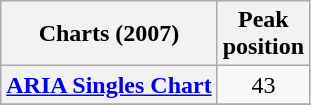<table class="wikitable plainrowheaders sortable" style="text-align:center;">
<tr>
<th scope="col">Charts (2007)</th>
<th scope="col">Peak<br>position</th>
</tr>
<tr>
<th scope="row"><a href='#'>ARIA Singles Chart</a></th>
<td>43</td>
</tr>
<tr>
</tr>
</table>
